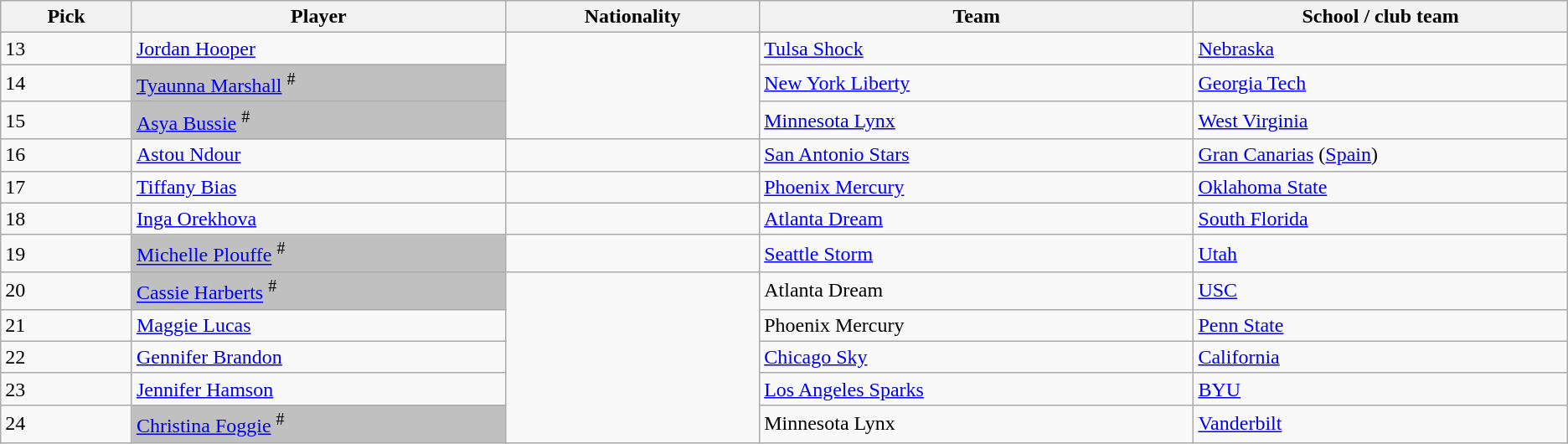<table class="wikitable sortable">
<tr>
<th width=100>Pick</th>
<th width=300>Player</th>
<th width=200>Nationality</th>
<th width=350>Team</th>
<th width=300>School / club team</th>
</tr>
<tr>
<td>13</td>
<td><a href='#'>Jordan Hooper</a></td>
<td rowspan=3></td>
<td><a href='#'>Tulsa Shock</a> </td>
<td><a href='#'>Nebraska</a></td>
</tr>
<tr>
<td>14</td>
<td bgcolor=#C0C0C0><a href='#'>Tyaunna Marshall</a> <sup>#</sup></td>
<td><a href='#'>New York Liberty</a></td>
<td><a href='#'>Georgia Tech</a></td>
</tr>
<tr>
<td>15</td>
<td bgcolor=#C0C0C0><a href='#'>Asya Bussie</a> <sup>#</sup></td>
<td><a href='#'>Minnesota Lynx</a> </td>
<td><a href='#'>West Virginia</a></td>
</tr>
<tr>
<td>16</td>
<td><a href='#'>Astou Ndour</a></td>
<td></td>
<td><a href='#'>San Antonio Stars</a></td>
<td><a href='#'>Gran Canarias</a> (<a href='#'>Spain</a>)</td>
</tr>
<tr>
<td>17</td>
<td><a href='#'>Tiffany Bias</a></td>
<td></td>
<td><a href='#'>Phoenix Mercury</a> </td>
<td><a href='#'>Oklahoma State</a></td>
</tr>
<tr>
<td>18</td>
<td><a href='#'>Inga Orekhova</a></td>
<td></td>
<td><a href='#'>Atlanta Dream</a> </td>
<td><a href='#'>South Florida</a></td>
</tr>
<tr>
<td>19</td>
<td bgcolor=#C0C0C0><a href='#'>Michelle Plouffe</a> <sup>#</sup></td>
<td></td>
<td><a href='#'>Seattle Storm</a></td>
<td><a href='#'>Utah</a></td>
</tr>
<tr>
<td>20</td>
<td bgcolor=#C0C0C0><a href='#'>Cassie Harberts</a> <sup>#</sup></td>
<td rowspan=5></td>
<td>Atlanta Dream</td>
<td><a href='#'>USC</a></td>
</tr>
<tr>
<td>21</td>
<td><a href='#'>Maggie Lucas</a></td>
<td>Phoenix Mercury</td>
<td><a href='#'>Penn State</a></td>
</tr>
<tr>
<td>22</td>
<td><a href='#'>Gennifer Brandon</a></td>
<td><a href='#'>Chicago Sky</a></td>
<td><a href='#'>California</a></td>
</tr>
<tr>
<td>23</td>
<td><a href='#'>Jennifer Hamson</a></td>
<td><a href='#'>Los Angeles Sparks</a></td>
<td><a href='#'>BYU</a></td>
</tr>
<tr>
<td>24</td>
<td bgcolor=#C0C0C0><a href='#'>Christina Foggie</a> <sup>#</sup></td>
<td>Minnesota Lynx</td>
<td><a href='#'>Vanderbilt</a></td>
</tr>
</table>
